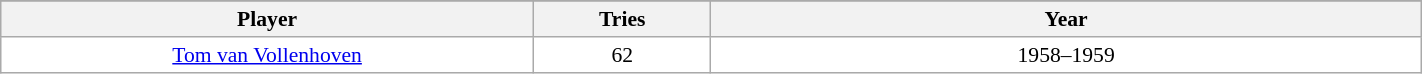<table class="wikitable sortable" width="75%" style="font-size:90%">
<tr bgcolor="#efefef">
</tr>
<tr bgcolor="#efefef">
<th width=30%>Player</th>
<th width=10%>Tries</th>
<th width=40%>Year</th>
</tr>
<tr bgcolor=#FFFFFF>
<td align=center> <a href='#'>Tom van Vollenhoven</a></td>
<td align=center>62</td>
<td align=center>1958–1959</td>
</tr>
</table>
